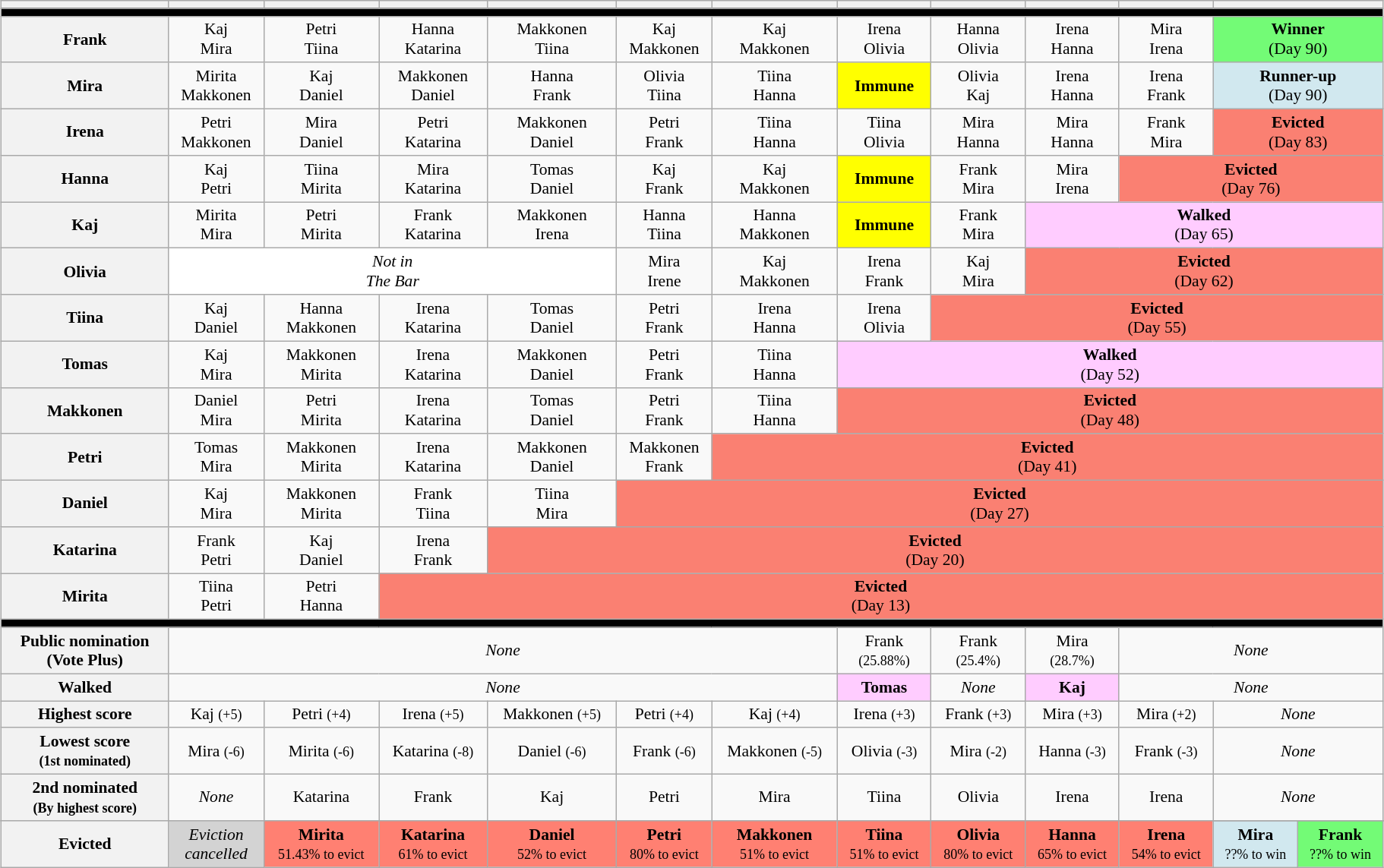<table class="wikitable" style="font-size:90%; text-align:center; width: 96%; margin-left: auto; margin-right: auto;">
<tr>
<th></th>
<th></th>
<th></th>
<th></th>
<th></th>
<th></th>
<th></th>
<th></th>
<th></th>
<th></th>
<th></th>
<th colspan=2></th>
</tr>
<tr>
<th style="background:#000000;" colspan="15"></th>
</tr>
<tr>
<th>Frank</th>
<td><span>Kaj</span><br><span>Mira</span></td>
<td><span>Petri</span><br><span>Tiina</span></td>
<td><span>Hanna</span><br><span>Katarina</span></td>
<td><span>Makkonen</span><br><span>Tiina</span></td>
<td><span>Kaj</span><br><span>Makkonen</span></td>
<td><span>Kaj</span><br><span>Makkonen</span></td>
<td><span>Irena</span><br><span>Olivia</span></td>
<td><span>Hanna</span><br><span>Olivia</span></td>
<td><span>Irena</span><br><span>Hanna</span></td>
<td><span>Mira</span><br><span>Irena</span></td>
<td style="background:#73FB76" colspan=2><strong>Winner</strong> <br> (Day 90)</td>
</tr>
<tr>
<th>Mira</th>
<td><span>Mirita</span><br><span>Makkonen</span></td>
<td><span>Kaj</span><br><span>Daniel</span></td>
<td><span>Makkonen</span><br><span>Daniel</span></td>
<td><span>Hanna</span><br><span>Frank</span></td>
<td><span>Olivia</span><br><span>Tiina</span></td>
<td><span>Tiina</span><br><span>Hanna</span></td>
<td style="background:yellow; text-align:center;"><strong>Immune</strong></td>
<td><span>Olivia</span><br><span>Kaj</span></td>
<td><span>Irena</span><br><span>Hanna</span></td>
<td><span>Irena</span><br><span>Frank</span></td>
<td style="background:#D1E8EF" colspan=2><strong>Runner-up</strong> <br> (Day 90)</td>
</tr>
<tr>
<th>Irena</th>
<td><span>Petri</span><br><span>Makkonen</span></td>
<td><span>Mira</span><br><span>Daniel</span></td>
<td><span>Petri</span><br><span>Katarina</span></td>
<td><span>Makkonen</span><br><span>Daniel</span></td>
<td><span>Petri</span><br><span>Frank</span></td>
<td><span>Tiina</span><br><span>Hanna</span></td>
<td><span>Tiina</span><br><span>Olivia</span></td>
<td><span>Mira</span><br><span>Hanna</span></td>
<td><span>Mira</span><br><span>Hanna</span></td>
<td><span>Frank</span><br><span>Mira</span></td>
<td style="background:salmon; text-align:center;" colspan=2><strong>Evicted</strong> <br> (Day 83)</td>
</tr>
<tr>
<th>Hanna</th>
<td><span>Kaj</span><br><span>Petri</span></td>
<td><span>Tiina</span><br><span>Mirita</span></td>
<td><span>Mira</span><br><span>Katarina</span></td>
<td><span>Tomas</span><br><span>Daniel</span></td>
<td><span>Kaj</span><br><span>Frank</span></td>
<td><span>Kaj</span><br><span>Makkonen</span></td>
<td style="background:yellow; text-align:center;"><strong>Immune</strong></td>
<td><span>Frank</span><br><span>Mira</span></td>
<td><span>Mira</span><br><span>Irena</span></td>
<td style="background:salmon; text-align:center;" colspan=3><strong>Evicted</strong> <br> (Day 76)</td>
</tr>
<tr>
<th>Kaj</th>
<td><span>Mirita</span><br><span>Mira</span></td>
<td><span>Petri</span><br><span>Mirita</span></td>
<td><span>Frank</span><br><span>Katarina</span></td>
<td><span>Makkonen</span><br><span>Irena</span></td>
<td><span>Hanna</span><br><span>Tiina</span></td>
<td><span>Hanna</span><br><span>Makkonen</span></td>
<td style="background:yellow; text-align:center;"><strong>Immune</strong></td>
<td><span>Frank</span><br><span>Mira</span></td>
<td style="background:#fcf; text-align:center;" colspan="4"><strong>Walked</strong> <br> (Day 65)</td>
</tr>
<tr>
<th>Olivia</th>
<td style="background:white; text-align:center;" colspan=4><em>Not in<br>The Bar</em></td>
<td><span>Mira</span><br><span>Irene</span></td>
<td><span>Kaj</span><br><span>Makkonen</span></td>
<td><span>Irena</span><br><span>Frank</span></td>
<td><span>Kaj</span><br><span>Mira</span></td>
<td style="background:salmon; text-align:center;" colspan=4><strong>Evicted</strong> <br> (Day 62)</td>
</tr>
<tr>
<th>Tiina</th>
<td><span>Kaj</span><br><span>Daniel</span></td>
<td><span>Hanna</span><br><span>Makkonen</span></td>
<td><span>Irena</span><br><span>Katarina</span></td>
<td><span>Tomas</span><br><span>Daniel</span></td>
<td><span>Petri</span><br><span>Frank</span></td>
<td><span>Irena</span><br><span>Hanna</span></td>
<td><span>Irena</span><br><span>Olivia</span></td>
<td style="background:salmon; text-align:center;" colspan=5><strong>Evicted</strong> <br> (Day 55)</td>
</tr>
<tr>
<th>Tomas</th>
<td><span>Kaj</span><br><span>Mira</span></td>
<td><span>Makkonen</span><br><span>Mirita</span></td>
<td><span>Irena</span><br><span>Katarina</span></td>
<td><span>Makkonen</span><br><span>Daniel</span></td>
<td><span>Petri</span><br><span>Frank</span></td>
<td><span>Tiina</span><br><span>Hanna</span></td>
<td style="background:#fcf; text-align:center;" colspan="6"><strong>Walked</strong> <br> (Day 52)</td>
</tr>
<tr>
<th>Makkonen</th>
<td><span>Daniel</span><br><span>Mira</span></td>
<td><span>Petri</span><br><span>Mirita</span></td>
<td><span>Irena</span><br><span>Katarina</span></td>
<td><span>Tomas</span><br><span>Daniel</span></td>
<td><span>Petri</span><br><span>Frank</span></td>
<td><span>Tiina</span><br><span>Hanna</span></td>
<td style="background:salmon; text-align:center;" colspan="6"><strong>Evicted</strong> <br> (Day 48)</td>
</tr>
<tr>
<th>Petri</th>
<td><span>Tomas</span><br><span>Mira</span></td>
<td><span>Makkonen</span><br><span>Mirita</span></td>
<td><span>Irena</span><br><span>Katarina</span></td>
<td><span>Makkonen</span><br><span>Daniel</span></td>
<td><span>Makkonen</span><br><span>Frank</span></td>
<td style="background:salmon; text-align:center;" colspan="7"><strong>Evicted</strong> <br> (Day 41)</td>
</tr>
<tr>
<th>Daniel</th>
<td><span>Kaj</span><br><span>Mira</span></td>
<td><span>Makkonen</span><br><span>Mirita</span></td>
<td><span>Frank</span><br><span>Tiina</span></td>
<td><span>Tiina</span><br><span>Mira</span></td>
<td style="background:salmon; text-align:center;" colspan="8"><strong>Evicted</strong> <br> (Day 27)</td>
</tr>
<tr>
<th>Katarina</th>
<td><span>Frank</span><br><span>Petri</span></td>
<td><span>Kaj</span><br><span>Daniel</span></td>
<td><span>Irena</span><br><span>Frank</span></td>
<td style="background:salmon; text-align:center;" colspan="9"><strong>Evicted</strong> <br> (Day 20)</td>
</tr>
<tr>
<th>Mirita</th>
<td><span>Tiina</span><br><span>Petri</span></td>
<td><span>Petri</span><br><span>Hanna</span></td>
<td style="background:salmon; text-align:center;" colspan="10"><strong>Evicted</strong><br> (Day 13)</td>
</tr>
<tr>
<th style="background:#000000;" colspan="15"></th>
</tr>
<tr>
<th>Public nomination<br>(Vote Plus)</th>
<td colspan="6"><em>None</em></td>
<td>Frank<br><small>(25.88%)</small></td>
<td>Frank<br><small>(25.4%)</small></td>
<td>Mira<br><small>(28.7%)</small></td>
<td colspan="4"><em>None</em></td>
</tr>
<tr>
<th>Walked</th>
<td colspan="6"><em>None</em></td>
<td style="background:#fcf;"><strong>Tomas</strong></td>
<td colspan="1"><em>None</em></td>
<td style="background:#fcf;"><strong>Kaj</strong></td>
<td colspan="3"><em>None</em></td>
</tr>
<tr>
<th>Highest score</th>
<td><span>Kaj <small>(+5)</small></span></td>
<td><span>Petri <small>(+4)</small></span></td>
<td><span>Irena <small>(+5)</small></span></td>
<td><span>Makkonen <small>(+5)</small></span></td>
<td><span>Petri <small>(+4)</small></span></td>
<td><span>Kaj <small>(+4)</small></span></td>
<td><span>Irena <small>(+3)</small></span></td>
<td><span>Frank <small>(+3)</small></span></td>
<td><span>Mira <small>(+3)</small></span></td>
<td><span>Mira <small>(+2)</small></span></td>
<td colspan=2><em>None</em></td>
</tr>
<tr>
<th>Lowest score<br><small>(1st nominated)</small></th>
<td><span>Mira <small>(-6)</small></span></td>
<td><span>Mirita <small>(-6)</small></span></td>
<td><span>Katarina <small>(-8)</small></span></td>
<td><span>Daniel <small>(-6)</small></span></td>
<td><span>Frank <small>(-6)</small></span></td>
<td><span>Makkonen <small>(-5)</small></span></td>
<td><span>Olivia <small>(-3)</small></span></td>
<td><span>Mira <small>(-2)</small></span></td>
<td><span>Hanna <small>(-3)</small></span></td>
<td><span>Frank <small>(-3)</small></span></td>
<td colspan=2><em>None</em></td>
</tr>
<tr>
<th>2nd nominated<br><small>(By highest score)</small></th>
<td><em>None</em></td>
<td>Katarina</td>
<td>Frank</td>
<td>Kaj</td>
<td>Petri</td>
<td>Mira</td>
<td>Tiina</td>
<td>Olivia</td>
<td>Irena</td>
<td>Irena</td>
<td colspan=2><em>None</em></td>
</tr>
<tr>
<th rowspan="4">Evicted</th>
<td rowspan="4" style="background:#D3D3D3"><em>Eviction<br>cancelled</em></td>
<td rowspan="4" style="background:#FF8072"><strong>Mirita</strong><br><small>51.43% to evict</small></td>
<td rowspan="4" style="background:#FF8072"><strong>Katarina</strong><br><small>61% to evict</small></td>
<td rowspan="4" style="background:#FF8072"><strong>Daniel</strong><br><small>52% to evict</small></td>
<td rowspan="4" style="background:#FF8072"><strong>Petri</strong><br><small>80% to evict</small></td>
<td rowspan="4" style="background:#FF8072"><strong>Makkonen</strong><br><small>51% to evict</small></td>
<td rowspan="4" style="background:#FF8072"><strong>Tiina</strong><br><small>51% to evict</small></td>
<td rowspan="4" style="background:#FF8072"><strong>Olivia</strong><br><small>80% to evict</small></td>
<td rowspan="4" style="background:#FF8072"><strong>Hanna</strong><br><small>65% to evict</small></td>
<td rowspan="4" style="background:#FF8072"><strong>Irena</strong><br><small>54% to evict</small></td>
</tr>
<tr>
<td rowspan="2" style="background:#D1E8EF"><strong>Mira</strong><br><small>??% to win</small></td>
<td rowspan="2" style="background:#73FB76"><strong>Frank</strong><br><small>??% to win</small></td>
</tr>
<tr>
</tr>
</table>
